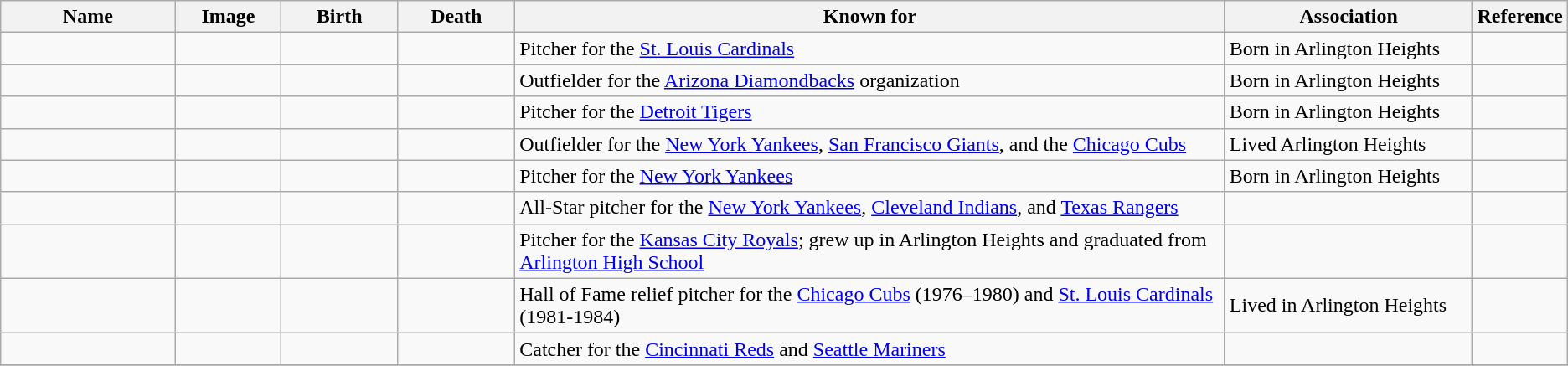<table class="wikitable sortable">
<tr>
<th scope="col" width="140">Name</th>
<th scope="col" width="80" class="unsortable">Image</th>
<th scope="col" width="90">Birth</th>
<th scope="col" width="90">Death</th>
<th scope="col" width="600" class="unsortable">Known for</th>
<th scope="col" width="200" class="unsortable">Association</th>
<th scope="col" width="30" class="unsortable">Reference</th>
</tr>
<tr>
<td></td>
<td></td>
<td align=right></td>
<td align=right></td>
<td>Pitcher for the <a href='#'>St. Louis Cardinals</a></td>
<td>Born in Arlington Heights</td>
<td align="center"></td>
</tr>
<tr>
<td></td>
<td></td>
<td align=right></td>
<td></td>
<td>Outfielder for the <a href='#'>Arizona Diamondbacks</a> organization</td>
<td>Born in Arlington Heights</td>
<td align="center"></td>
</tr>
<tr>
<td></td>
<td></td>
<td align=right></td>
<td></td>
<td>Pitcher for the <a href='#'>Detroit Tigers</a></td>
<td>Born in Arlington Heights</td>
<td align="center"></td>
</tr>
<tr>
<td></td>
<td></td>
<td align=right></td>
<td align=right></td>
<td>Outfielder for the <a href='#'>New York Yankees</a>, <a href='#'>San Francisco Giants</a>, and the <a href='#'>Chicago Cubs</a></td>
<td>Lived Arlington Heights</td>
<td align="center"></td>
</tr>
<tr>
<td></td>
<td></td>
<td align=right></td>
<td></td>
<td>Pitcher for the <a href='#'>New York Yankees</a></td>
<td>Born in Arlington Heights</td>
<td align="center"></td>
</tr>
<tr>
<td></td>
<td></td>
<td align=right></td>
<td></td>
<td>All-Star pitcher for the <a href='#'>New York Yankees</a>, <a href='#'>Cleveland Indians</a>, and <a href='#'>Texas Rangers</a></td>
<td></td>
<td align="center"></td>
</tr>
<tr>
<td></td>
<td></td>
<td align=right></td>
<td align=right></td>
<td>Pitcher for the <a href='#'>Kansas City Royals</a>; grew up in Arlington Heights and graduated from <a href='#'>Arlington High School</a></td>
<td></td>
<td align="center"></td>
</tr>
<tr>
<td></td>
<td></td>
<td align=right></td>
<td align=right></td>
<td>Hall of Fame relief pitcher for the <a href='#'>Chicago Cubs</a> (1976–1980) and <a href='#'>St. Louis Cardinals</a> (1981-1984)</td>
<td>Lived in Arlington Heights</td>
<td align="center"></td>
</tr>
<tr>
<td></td>
<td></td>
<td align=right></td>
<td></td>
<td>Catcher for the <a href='#'>Cincinnati Reds</a> and <a href='#'>Seattle Mariners</a></td>
<td></td>
<td align="center"></td>
</tr>
<tr>
</tr>
</table>
